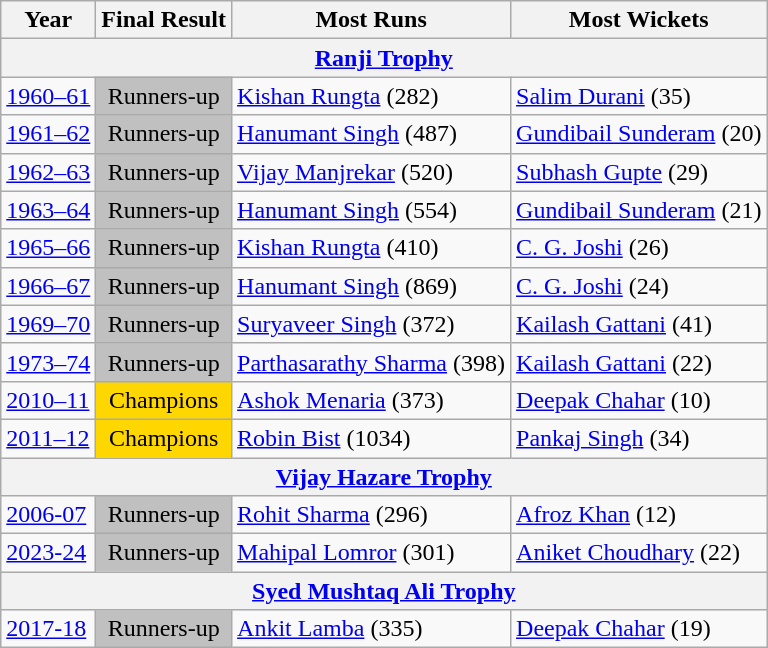<table class="wikitable">
<tr>
<th>Year</th>
<th>Final Result</th>
<th>Most Runs</th>
<th>Most Wickets</th>
</tr>
<tr>
<th colspan="4" align="center"><strong><a href='#'>Ranji Trophy</a></strong></th>
</tr>
<tr>
<td><a href='#'>1960–61</a></td>
<td bgcolor="silver" align="center">Runners-up</td>
<td><a href='#'>Kishan Rungta</a> (282)</td>
<td><a href='#'>Salim Durani</a> (35)</td>
</tr>
<tr>
<td><a href='#'>1961–62</a></td>
<td bgcolor="silver" align="center">Runners-up</td>
<td><a href='#'>Hanumant Singh</a> (487)</td>
<td><a href='#'>Gundibail Sunderam</a> (20)</td>
</tr>
<tr>
<td><a href='#'>1962–63</a></td>
<td bgcolor="silver" align="center">Runners-up</td>
<td><a href='#'>Vijay Manjrekar</a> (520)</td>
<td><a href='#'>Subhash Gupte</a> (29)</td>
</tr>
<tr>
<td><a href='#'>1963–64</a></td>
<td bgcolor="silver" align="center">Runners-up</td>
<td><a href='#'>Hanumant Singh</a> (554)</td>
<td><a href='#'>Gundibail Sunderam</a> (21)</td>
</tr>
<tr>
<td><a href='#'>1965–66</a></td>
<td bgcolor="silver" align="center">Runners-up</td>
<td><a href='#'>Kishan Rungta</a> (410)</td>
<td><a href='#'>C. G. Joshi</a> (26)</td>
</tr>
<tr>
<td><a href='#'>1966–67</a></td>
<td bgcolor="silver" align="center">Runners-up</td>
<td><a href='#'>Hanumant Singh</a> (869)</td>
<td><a href='#'>C. G. Joshi</a> (24)</td>
</tr>
<tr>
<td><a href='#'>1969–70</a></td>
<td bgcolor="silver" align="center">Runners-up</td>
<td><a href='#'>Suryaveer Singh</a> (372)</td>
<td><a href='#'>Kailash Gattani</a> (41)</td>
</tr>
<tr>
<td><a href='#'>1973–74</a></td>
<td bgcolor="silver" align="center">Runners-up</td>
<td><a href='#'>Parthasarathy Sharma</a> (398)</td>
<td><a href='#'>Kailash Gattani</a> (22)</td>
</tr>
<tr>
<td><a href='#'>2010–11</a></td>
<td bgcolor="gold" align="center">Champions</td>
<td><a href='#'>Ashok Menaria</a> (373)</td>
<td><a href='#'>Deepak Chahar</a> (10)</td>
</tr>
<tr>
<td><a href='#'>2011–12</a></td>
<td bgcolor="gold" align="center">Champions</td>
<td><a href='#'>Robin Bist</a> (1034)</td>
<td><a href='#'>Pankaj Singh</a> (34)</td>
</tr>
<tr>
<th colspan="4" align="center"><strong><a href='#'>Vijay Hazare Trophy</a></strong></th>
</tr>
<tr>
<td><a href='#'>2006-07</a></td>
<td bgcolor="silver" align="center">Runners-up</td>
<td><a href='#'>Rohit Sharma</a> (296)</td>
<td><a href='#'>Afroz Khan</a> (12)</td>
</tr>
<tr>
<td><a href='#'>2023-24</a></td>
<td bgcolor="silver" align="center">Runners-up</td>
<td><a href='#'>Mahipal Lomror</a> (301)</td>
<td><a href='#'>Aniket Choudhary</a> (22)</td>
</tr>
<tr>
<th colspan="4" align="center"><strong><a href='#'>Syed Mushtaq Ali Trophy</a></strong></th>
</tr>
<tr>
<td><a href='#'>2017-18</a></td>
<td bgcolor="silver" align="center">Runners-up</td>
<td><a href='#'>Ankit Lamba</a> (335)</td>
<td><a href='#'>Deepak Chahar</a> (19)</td>
</tr>
</table>
